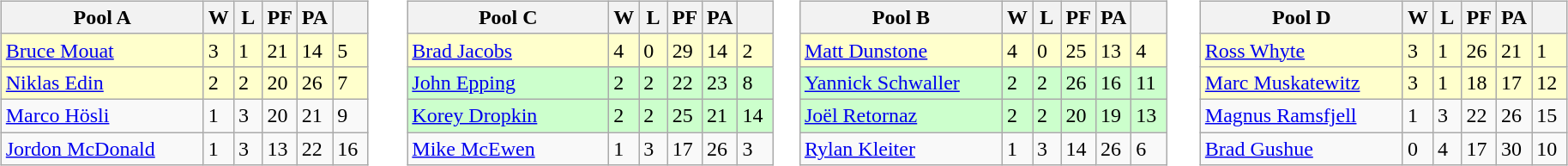<table table>
<tr>
<td valign=top width=10%><br><table class=wikitable>
<tr>
<th width=150>Pool A</th>
<th width=15>W</th>
<th width=15>L</th>
<th width=15>PF</th>
<th width=15>PA</th>
<th width=20></th>
</tr>
<tr bgcolor=#ffffcc>
<td> <a href='#'>Bruce Mouat</a></td>
<td>3</td>
<td>1</td>
<td>21</td>
<td>14</td>
<td>5</td>
</tr>
<tr bgcolor=#ffffcc>
<td> <a href='#'>Niklas Edin</a></td>
<td>2</td>
<td>2</td>
<td>20</td>
<td>26</td>
<td>7</td>
</tr>
<tr>
<td> <a href='#'>Marco Hösli</a></td>
<td>1</td>
<td>3</td>
<td>20</td>
<td>21</td>
<td>9</td>
</tr>
<tr>
<td> <a href='#'>Jordon McDonald</a></td>
<td>1</td>
<td>3</td>
<td>13</td>
<td>22</td>
<td>16</td>
</tr>
</table>
</td>
<td valign=top width=10%><br><table class=wikitable>
<tr>
<th width=150>Pool C</th>
<th width=15>W</th>
<th width=15>L</th>
<th width=15>PF</th>
<th width=15>PA</th>
<th width=20></th>
</tr>
<tr bgcolor=#ffffcc>
<td> <a href='#'>Brad Jacobs</a></td>
<td>4</td>
<td>0</td>
<td>29</td>
<td>14</td>
<td>2</td>
</tr>
<tr bgcolor=#ccffcc>
<td> <a href='#'>John Epping</a></td>
<td>2</td>
<td>2</td>
<td>22</td>
<td>23</td>
<td>8</td>
</tr>
<tr bgcolor=#ccffcc>
<td> <a href='#'>Korey Dropkin</a></td>
<td>2</td>
<td>2</td>
<td>25</td>
<td>21</td>
<td>14</td>
</tr>
<tr>
<td> <a href='#'>Mike McEwen</a></td>
<td>1</td>
<td>3</td>
<td>17</td>
<td>26</td>
<td>3</td>
</tr>
</table>
</td>
<td valign=top width=10%><br><table class=wikitable>
<tr>
<th width=150>Pool B</th>
<th width=15>W</th>
<th width=15>L</th>
<th width=15>PF</th>
<th width=15>PA</th>
<th width=20></th>
</tr>
<tr bgcolor=#ffffcc>
<td> <a href='#'>Matt Dunstone</a></td>
<td>4</td>
<td>0</td>
<td>25</td>
<td>13</td>
<td>4</td>
</tr>
<tr bgcolor=#ccffcc>
<td> <a href='#'>Yannick Schwaller</a></td>
<td>2</td>
<td>2</td>
<td>26</td>
<td>16</td>
<td>11</td>
</tr>
<tr bgcolor=#ccffcc>
<td> <a href='#'>Joël Retornaz</a></td>
<td>2</td>
<td>2</td>
<td>20</td>
<td>19</td>
<td>13</td>
</tr>
<tr>
<td> <a href='#'>Rylan Kleiter</a></td>
<td>1</td>
<td>3</td>
<td>14</td>
<td>26</td>
<td>6</td>
</tr>
</table>
</td>
<td valign=top width=10%><br><table class=wikitable>
<tr>
<th width=150>Pool D</th>
<th width=15>W</th>
<th width=15>L</th>
<th width=15>PF</th>
<th width=15>PA</th>
<th width=20></th>
</tr>
<tr bgcolor=#ffffcc>
<td> <a href='#'>Ross Whyte</a></td>
<td>3</td>
<td>1</td>
<td>26</td>
<td>21</td>
<td>1</td>
</tr>
<tr bgcolor=#ffffcc>
<td> <a href='#'>Marc Muskatewitz</a></td>
<td>3</td>
<td>1</td>
<td>18</td>
<td>17</td>
<td>12</td>
</tr>
<tr>
<td> <a href='#'>Magnus Ramsfjell</a></td>
<td>1</td>
<td>3</td>
<td>22</td>
<td>26</td>
<td>15</td>
</tr>
<tr>
<td> <a href='#'>Brad Gushue</a></td>
<td>0</td>
<td>4</td>
<td>17</td>
<td>30</td>
<td>10</td>
</tr>
</table>
</td>
</tr>
</table>
